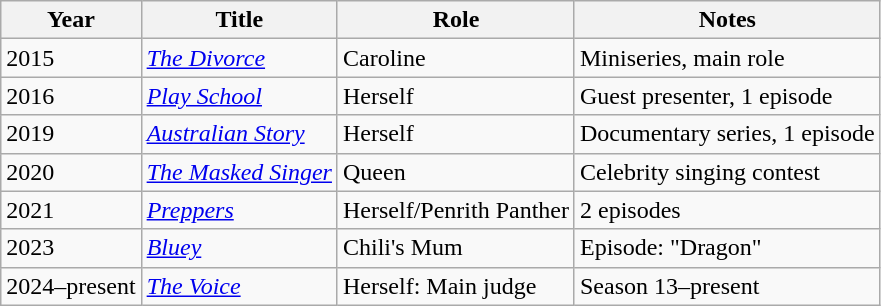<table class="wikitable sortable">
<tr>
<th>Year</th>
<th>Title</th>
<th>Role</th>
<th class="unsortable">Notes</th>
</tr>
<tr>
<td>2015</td>
<td><em><a href='#'>The Divorce</a></em></td>
<td>Caroline</td>
<td>Miniseries, main role</td>
</tr>
<tr>
<td>2016</td>
<td><em><a href='#'>Play School</a></em></td>
<td>Herself</td>
<td>Guest presenter, 1 episode</td>
</tr>
<tr>
<td>2019</td>
<td><em><a href='#'>Australian Story</a></em></td>
<td>Herself</td>
<td>Documentary series, 1 episode</td>
</tr>
<tr>
<td>2020</td>
<td><em><a href='#'>The Masked Singer</a></em></td>
<td>Queen</td>
<td>Celebrity singing contest</td>
</tr>
<tr>
<td>2021</td>
<td><em><a href='#'>Preppers</a></em></td>
<td>Herself/Penrith Panther</td>
<td>2 episodes</td>
</tr>
<tr>
<td>2023</td>
<td><em><a href='#'>Bluey</a></em></td>
<td>Chili's Mum</td>
<td>Episode: "Dragon"</td>
</tr>
<tr>
<td>2024–present</td>
<td><em><a href='#'>The Voice</a></em></td>
<td>Herself: Main judge</td>
<td>Season 13–present</td>
</tr>
</table>
